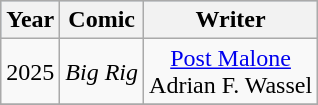<table class="wikitable sortable">
<tr style="background:#b0c4de; text-align:center;">
<th>Year</th>
<th>Comic</th>
<th>Writer</th>
</tr>
<tr>
<td style="text-align:center">2025</td>
<td style="text-align:center"><em>Big Rig</em></td>
<td style="text-align:center"><a href='#'>Post Malone</a><br> Adrian F. Wassel</td>
</tr>
<tr>
</tr>
</table>
